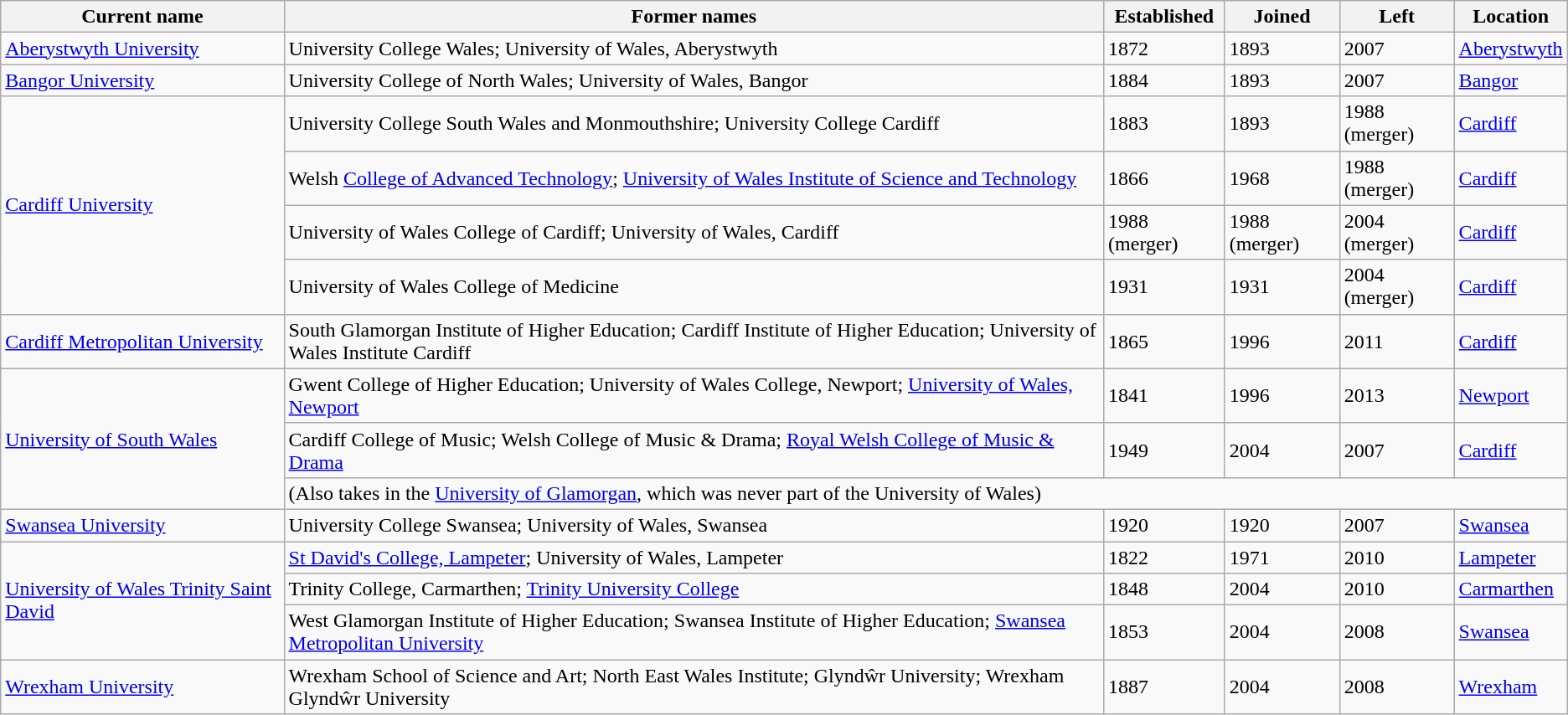<table class="wikitable">
<tr>
<th>Current name</th>
<th>Former names</th>
<th>Established</th>
<th>Joined</th>
<th>Left</th>
<th>Location</th>
</tr>
<tr>
<td><a href='#'>Aberystwyth University</a></td>
<td>University College Wales; University of Wales, Aberystwyth</td>
<td>1872</td>
<td>1893</td>
<td>2007</td>
<td><a href='#'>Aberystwyth</a></td>
</tr>
<tr>
<td><a href='#'>Bangor University</a></td>
<td>University College of North Wales; University of Wales, Bangor</td>
<td>1884</td>
<td>1893</td>
<td>2007</td>
<td><a href='#'>Bangor</a></td>
</tr>
<tr>
<td rowspan=4><a href='#'>Cardiff University</a></td>
<td>University College South Wales and Monmouthshire; University College Cardiff</td>
<td>1883</td>
<td>1893</td>
<td>1988 (merger)</td>
<td><a href='#'>Cardiff</a></td>
</tr>
<tr>
<td>Welsh <a href='#'>College of Advanced Technology</a>; <a href='#'>University of Wales Institute of Science and Technology</a></td>
<td>1866</td>
<td>1968</td>
<td>1988 (merger)</td>
<td><a href='#'>Cardiff</a></td>
</tr>
<tr>
<td>University of Wales College of Cardiff; University of Wales, Cardiff</td>
<td>1988 (merger)</td>
<td>1988 (merger)</td>
<td>2004 (merger)</td>
<td><a href='#'>Cardiff</a></td>
</tr>
<tr>
<td>University of Wales College of Medicine</td>
<td>1931</td>
<td>1931</td>
<td>2004 (merger)</td>
<td><a href='#'>Cardiff</a></td>
</tr>
<tr>
<td><a href='#'>Cardiff Metropolitan University</a></td>
<td>South Glamorgan Institute of Higher Education; Cardiff Institute of Higher Education; University of Wales Institute Cardiff</td>
<td>1865</td>
<td>1996</td>
<td>2011</td>
<td><a href='#'>Cardiff</a></td>
</tr>
<tr>
<td rowspan=3><a href='#'>University of South Wales</a></td>
<td>Gwent College of Higher Education; University of Wales College, Newport; <a href='#'>University of Wales, Newport</a></td>
<td>1841</td>
<td>1996</td>
<td>2013</td>
<td><a href='#'>Newport</a></td>
</tr>
<tr>
<td>Cardiff College of Music; Welsh College of Music & Drama; <a href='#'>Royal Welsh College of Music & Drama</a></td>
<td>1949</td>
<td>2004</td>
<td>2007</td>
<td><a href='#'>Cardiff</a></td>
</tr>
<tr>
<td colspan=5>(Also takes in the <a href='#'>University of Glamorgan</a>, which was never part of the University of Wales)</td>
</tr>
<tr>
<td><a href='#'>Swansea University</a></td>
<td>University College Swansea; University of Wales, Swansea</td>
<td>1920</td>
<td>1920</td>
<td>2007</td>
<td><a href='#'>Swansea</a></td>
</tr>
<tr>
<td rowspan=3><a href='#'>University of Wales Trinity Saint David</a></td>
<td><a href='#'>St David's College, Lampeter</a>; University of Wales, Lampeter</td>
<td>1822</td>
<td>1971</td>
<td>2010</td>
<td><a href='#'>Lampeter</a></td>
</tr>
<tr>
<td>Trinity College, Carmarthen; <a href='#'>Trinity University College</a></td>
<td>1848</td>
<td>2004</td>
<td>2010</td>
<td><a href='#'>Carmarthen</a></td>
</tr>
<tr>
<td>West Glamorgan Institute of Higher Education; Swansea Institute of Higher Education; <a href='#'>Swansea Metropolitan University</a></td>
<td>1853</td>
<td>2004</td>
<td>2008</td>
<td><a href='#'>Swansea</a></td>
</tr>
<tr>
<td><a href='#'>Wrexham University</a></td>
<td>Wrexham School of Science and Art; North East Wales Institute; Glyndŵr University; Wrexham Glyndŵr University</td>
<td>1887</td>
<td>2004</td>
<td>2008</td>
<td><a href='#'>Wrexham</a></td>
</tr>
</table>
